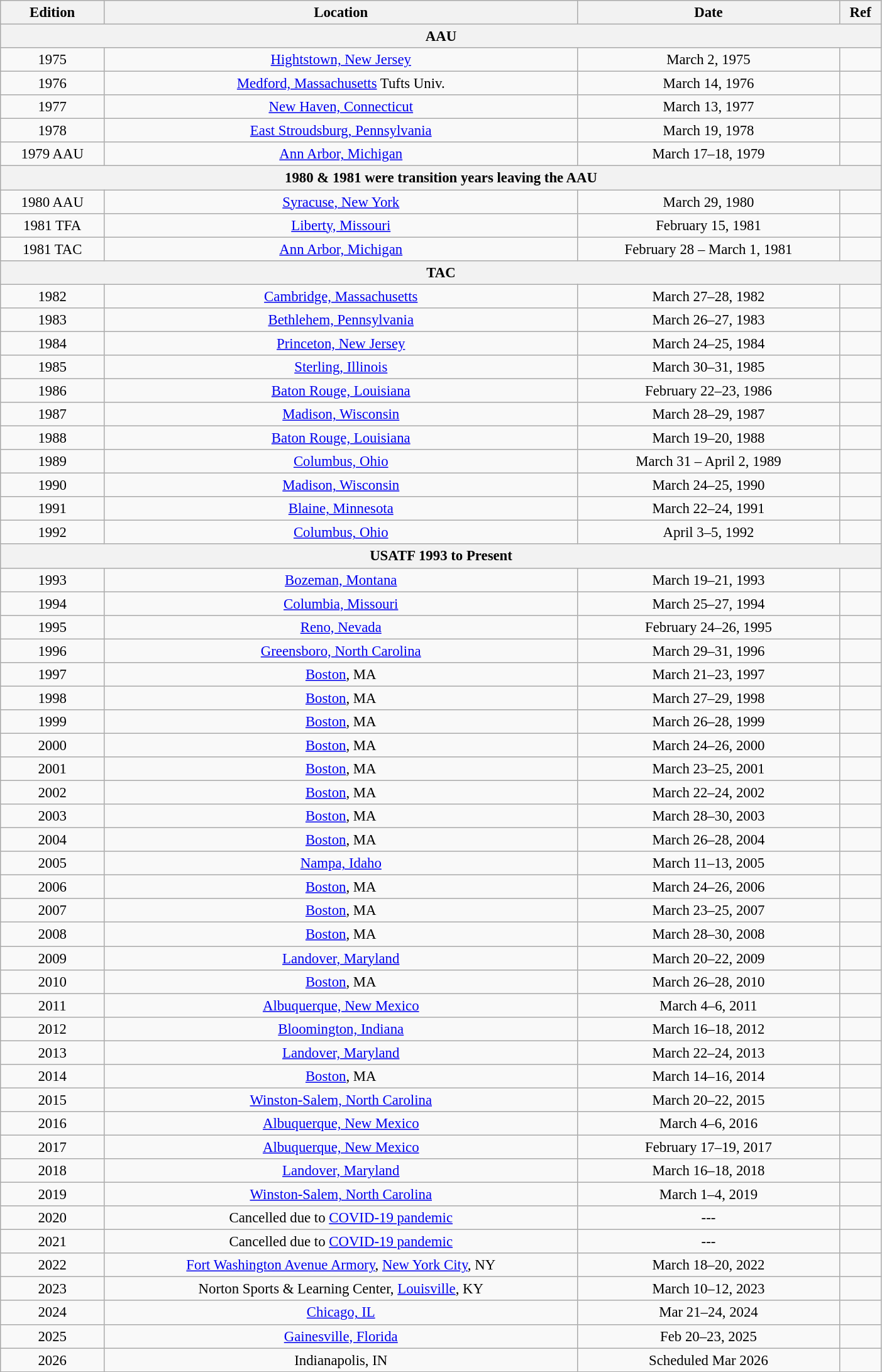<table class="wikitable" style="text-align:center; font-size:95%; width:74%;">
<tr>
<th>Edition</th>
<th>Location</th>
<th>Date</th>
<th>Ref</th>
</tr>
<tr>
<th colspan="4"><strong>AAU</strong></th>
</tr>
<tr>
<td>1975</td>
<td><a href='#'>Hightstown, New Jersey</a></td>
<td>March 2, 1975</td>
<td></td>
</tr>
<tr>
<td>1976</td>
<td><a href='#'>Medford, Massachusetts</a> Tufts Univ.</td>
<td>March 14, 1976</td>
<td></td>
</tr>
<tr>
<td>1977</td>
<td><a href='#'>New Haven, Connecticut</a></td>
<td>March 13, 1977</td>
<td></td>
</tr>
<tr>
<td>1978</td>
<td><a href='#'>East Stroudsburg, Pennsylvania</a></td>
<td>March 19, 1978</td>
<td></td>
</tr>
<tr>
<td>1979 AAU</td>
<td><a href='#'>Ann Arbor, Michigan</a></td>
<td>March 17–18, 1979</td>
<td></td>
</tr>
<tr>
<th colspan="4"><strong>1980 & 1981 were transition years leaving the AAU</strong></th>
</tr>
<tr>
<td>1980 AAU</td>
<td><a href='#'>Syracuse, New York</a></td>
<td>March 29, 1980</td>
<td></td>
</tr>
<tr>
<td>1981 TFA</td>
<td><a href='#'>Liberty, Missouri</a></td>
<td>February 15, 1981</td>
<td></td>
</tr>
<tr>
<td>1981 TAC</td>
<td><a href='#'>Ann Arbor, Michigan</a></td>
<td>February 28 – March 1, 1981</td>
<td></td>
</tr>
<tr>
<th colspan="4"><strong>TAC</strong></th>
</tr>
<tr>
<td>1982</td>
<td><a href='#'>Cambridge, Massachusetts</a></td>
<td>March 27–28, 1982</td>
<td></td>
</tr>
<tr>
<td>1983</td>
<td><a href='#'>Bethlehem, Pennsylvania</a></td>
<td>March 26–27, 1983</td>
<td></td>
</tr>
<tr>
<td>1984</td>
<td><a href='#'>Princeton, New Jersey</a></td>
<td>March 24–25, 1984</td>
<td></td>
</tr>
<tr>
<td>1985</td>
<td><a href='#'>Sterling, Illinois</a></td>
<td>March 30–31, 1985</td>
<td></td>
</tr>
<tr>
<td>1986</td>
<td><a href='#'>Baton Rouge, Louisiana</a></td>
<td>February 22–23, 1986</td>
<td></td>
</tr>
<tr>
<td>1987</td>
<td><a href='#'>Madison, Wisconsin</a></td>
<td>March 28–29, 1987</td>
<td></td>
</tr>
<tr>
<td>1988</td>
<td><a href='#'>Baton Rouge, Louisiana</a></td>
<td>March 19–20, 1988</td>
<td></td>
</tr>
<tr>
<td>1989</td>
<td><a href='#'>Columbus, Ohio</a></td>
<td>March 31 – April 2, 1989</td>
<td></td>
</tr>
<tr>
<td>1990</td>
<td><a href='#'>Madison, Wisconsin</a></td>
<td>March 24–25, 1990</td>
<td></td>
</tr>
<tr>
<td>1991</td>
<td><a href='#'>Blaine, Minnesota</a></td>
<td>March 22–24, 1991</td>
<td></td>
</tr>
<tr>
<td>1992</td>
<td><a href='#'>Columbus, Ohio</a></td>
<td>April 3–5, 1992</td>
<td></td>
</tr>
<tr>
<th colspan="4"><strong>USATF 1993 to Present</strong></th>
</tr>
<tr>
<td>1993</td>
<td><a href='#'>Bozeman, Montana</a></td>
<td>March 19–21, 1993</td>
<td></td>
</tr>
<tr>
<td>1994</td>
<td><a href='#'>Columbia, Missouri</a></td>
<td>March 25–27, 1994</td>
<td></td>
</tr>
<tr>
<td>1995</td>
<td><a href='#'>Reno, Nevada</a></td>
<td>February 24–26, 1995</td>
<td></td>
</tr>
<tr>
<td>1996</td>
<td><a href='#'>Greensboro, North Carolina</a></td>
<td>March 29–31, 1996</td>
<td></td>
</tr>
<tr>
<td>1997</td>
<td><a href='#'>Boston</a>, MA</td>
<td>March 21–23, 1997</td>
<td></td>
</tr>
<tr>
<td>1998</td>
<td><a href='#'>Boston</a>, MA</td>
<td>March 27–29, 1998</td>
<td></td>
</tr>
<tr>
<td>1999</td>
<td><a href='#'>Boston</a>, MA</td>
<td>March 26–28, 1999</td>
<td></td>
</tr>
<tr>
<td>2000</td>
<td><a href='#'>Boston</a>, MA</td>
<td>March 24–26, 2000</td>
<td></td>
</tr>
<tr>
<td>2001</td>
<td><a href='#'>Boston</a>, MA</td>
<td>March 23–25, 2001</td>
<td></td>
</tr>
<tr>
<td>2002</td>
<td><a href='#'>Boston</a>, MA</td>
<td>March 22–24, 2002</td>
<td></td>
</tr>
<tr>
<td>2003</td>
<td><a href='#'>Boston</a>, MA</td>
<td>March 28–30, 2003</td>
<td></td>
</tr>
<tr>
<td>2004</td>
<td><a href='#'>Boston</a>, MA</td>
<td>March 26–28, 2004</td>
<td></td>
</tr>
<tr>
<td>2005</td>
<td><a href='#'>Nampa, Idaho</a></td>
<td>March 11–13, 2005</td>
<td></td>
</tr>
<tr>
<td>2006</td>
<td><a href='#'>Boston</a>, MA</td>
<td>March 24–26, 2006</td>
<td></td>
</tr>
<tr>
<td>2007</td>
<td><a href='#'>Boston</a>, MA</td>
<td>March 23–25, 2007</td>
<td></td>
</tr>
<tr>
<td>2008</td>
<td><a href='#'>Boston</a>, MA</td>
<td>March 28–30, 2008</td>
<td></td>
</tr>
<tr>
<td>2009</td>
<td><a href='#'>Landover, Maryland</a></td>
<td>March 20–22, 2009</td>
<td></td>
</tr>
<tr>
<td>2010</td>
<td><a href='#'>Boston</a>, MA</td>
<td>March 26–28, 2010</td>
<td></td>
</tr>
<tr>
<td>2011</td>
<td><a href='#'>Albuquerque, New Mexico</a></td>
<td>March 4–6, 2011</td>
<td></td>
</tr>
<tr>
<td>2012</td>
<td><a href='#'>Bloomington, Indiana</a></td>
<td>March 16–18, 2012</td>
<td></td>
</tr>
<tr>
<td>2013</td>
<td><a href='#'>Landover, Maryland</a></td>
<td>March 22–24, 2013</td>
<td></td>
</tr>
<tr>
<td>2014</td>
<td><a href='#'>Boston</a>, MA</td>
<td>March 14–16, 2014</td>
<td></td>
</tr>
<tr>
<td>2015</td>
<td><a href='#'>Winston-Salem, North Carolina</a></td>
<td>March 20–22, 2015</td>
<td></td>
</tr>
<tr>
<td>2016</td>
<td><a href='#'>Albuquerque, New Mexico</a></td>
<td>March 4–6, 2016</td>
<td></td>
</tr>
<tr>
<td>2017</td>
<td><a href='#'>Albuquerque, New Mexico</a></td>
<td>February 17–19, 2017</td>
<td></td>
</tr>
<tr>
<td>2018</td>
<td><a href='#'>Landover, Maryland</a></td>
<td>March 16–18, 2018</td>
<td></td>
</tr>
<tr>
<td>2019</td>
<td><a href='#'>Winston-Salem, North Carolina</a></td>
<td>March 1–4, 2019</td>
<td></td>
</tr>
<tr>
<td>2020</td>
<td>Cancelled due to <a href='#'>COVID-19 pandemic</a></td>
<td>---</td>
<td></td>
</tr>
<tr>
<td>2021</td>
<td>Cancelled due to <a href='#'>COVID-19 pandemic</a></td>
<td>---</td>
<td></td>
</tr>
<tr>
<td>2022</td>
<td><a href='#'>Fort Washington Avenue Armory</a>, <a href='#'>New York City</a>, NY</td>
<td>March 18–20, 2022</td>
<td></td>
</tr>
<tr>
<td>2023</td>
<td>Norton Sports & Learning Center, <a href='#'>Louisville</a>, KY</td>
<td>March 10–12, 2023</td>
<td></td>
</tr>
<tr>
<td>2024</td>
<td><a href='#'>Chicago, IL</a></td>
<td>Mar 21–24, 2024</td>
<td></td>
</tr>
<tr>
<td>2025</td>
<td><a href='#'>Gainesville, Florida</a></td>
<td>Feb 20–23, 2025</td>
<td></td>
</tr>
<tr>
<td>2026</td>
<td>Indianapolis, IN</td>
<td>Scheduled Mar 2026</td>
<td></td>
</tr>
<tr>
</tr>
</table>
